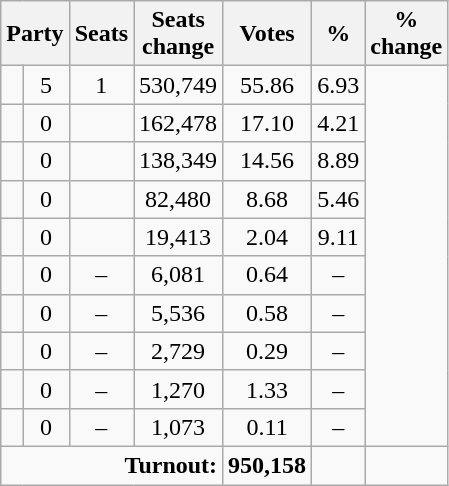<table class="wikitable sortable">
<tr>
<th colspan="2" rowspan="1" align="center">Party</th>
<th align="center">Seats</th>
<th align="center">Seats<br>change</th>
<th align="center">Votes</th>
<th align="center">%</th>
<th align="center">%<br>change</th>
</tr>
<tr>
<td></td>
<td align="center">5</td>
<td align="center">1</td>
<td align="center">530,749</td>
<td align="center">55.86</td>
<td align="center">6.93</td>
</tr>
<tr>
<td></td>
<td align="center">0</td>
<td align="center"></td>
<td align="center">162,478</td>
<td align="center">17.10</td>
<td align="center">4.21</td>
</tr>
<tr>
<td></td>
<td align="center">0</td>
<td align="center"></td>
<td align="center">138,349</td>
<td align="center">14.56</td>
<td align="center">8.89</td>
</tr>
<tr>
<td></td>
<td align="center">0</td>
<td align="center"></td>
<td align="center">82,480</td>
<td align="center">8.68</td>
<td align="center">5.46</td>
</tr>
<tr>
<td></td>
<td align="center">0</td>
<td align="center"></td>
<td align="center">19,413</td>
<td align="center">2.04</td>
<td align="center">9.11</td>
</tr>
<tr>
<td></td>
<td align="center">0</td>
<td align="center">–</td>
<td align="center">6,081</td>
<td align="center">0.64</td>
<td align="center">–</td>
</tr>
<tr>
<td></td>
<td align="center">0</td>
<td align="center">–</td>
<td align="center">5,536</td>
<td align="center">0.58</td>
<td align="center">–</td>
</tr>
<tr>
<td></td>
<td align="center">0</td>
<td align="center">–</td>
<td align="center">2,729</td>
<td align="center">0.29</td>
<td align="center">–</td>
</tr>
<tr>
<td></td>
<td align="center">0</td>
<td align="center">–</td>
<td align="center">1,270</td>
<td align="center">1.33</td>
<td align="center">–</td>
</tr>
<tr>
<td></td>
<td align="center">0</td>
<td align="center">–</td>
<td align="center">1,073</td>
<td align="center">0.11</td>
<td align="center">–</td>
</tr>
<tr>
<td colspan="4" rowspan="1" align="right"><strong>Turnout:</strong></td>
<td align="center"><strong>950,158</strong></td>
<td align="center"></td>
<td align="center"></td>
</tr>
</table>
